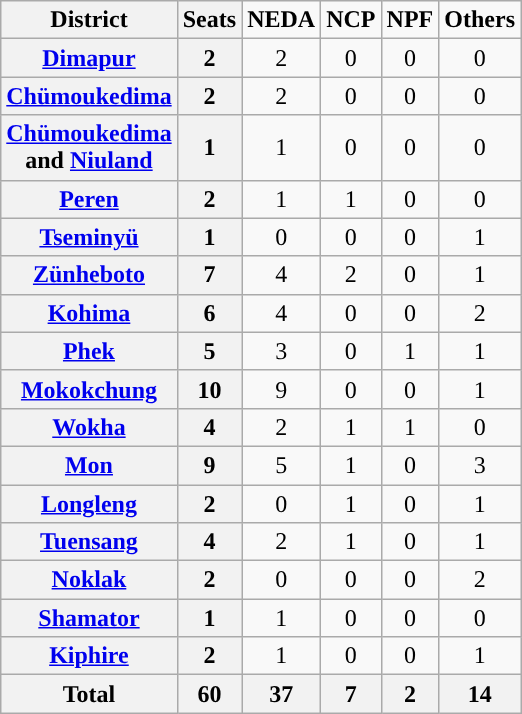<table class="wikitable sortable" style="text-align:center;">
<tr>
<th>District</th>
<th>Seats</th>
<td><span><strong>NEDA</strong></span></td>
<td><span><strong>NCP</strong></span></td>
<td><span><strong>NPF</strong></span></td>
<td><span><strong>Others</strong></span></td>
</tr>
<tr>
<th><a href='#'>Dimapur</a></th>
<th>2</th>
<td style="background:">2</td>
<td>0</td>
<td>0</td>
<td>0</td>
</tr>
<tr>
<th><a href='#'>Chümoukedima</a></th>
<th>2</th>
<td style="background:">2</td>
<td>0</td>
<td>0</td>
<td>0</td>
</tr>
<tr>
<th><a href='#'>Chümoukedima</a><br>and <a href='#'>Niuland</a></th>
<th>1</th>
<td style="background:">1</td>
<td>0</td>
<td>0</td>
<td>0</td>
</tr>
<tr>
<th><a href='#'>Peren</a></th>
<th>2</th>
<td>1</td>
<td>1</td>
<td>0</td>
<td>0</td>
</tr>
<tr>
<th><a href='#'>Tseminyü</a></th>
<th>1</th>
<td>0</td>
<td>0</td>
<td>0</td>
<td><span>1</span></td>
</tr>
<tr>
<th><a href='#'>Zünheboto</a></th>
<th>7</th>
<td style="background:">4</td>
<td>2</td>
<td>0</td>
<td>1</td>
</tr>
<tr>
<th><a href='#'>Kohima</a></th>
<th>6</th>
<td style="background:">4</td>
<td>0</td>
<td>0</td>
<td>2</td>
</tr>
<tr>
<th><a href='#'>Phek</a></th>
<th>5</th>
<td style="background:">3</td>
<td>0</td>
<td>1</td>
<td>1</td>
</tr>
<tr>
<th><a href='#'>Mokokchung</a></th>
<th>10</th>
<td style="background:">9</td>
<td>0</td>
<td>0</td>
<td>1</td>
</tr>
<tr>
<th><a href='#'>Wokha</a></th>
<th>4</th>
<td style="background:">2</td>
<td>1</td>
<td>1</td>
<td>0</td>
</tr>
<tr>
<th><a href='#'>Mon</a></th>
<th>9</th>
<td style="background:">5</td>
<td>1</td>
<td>0</td>
<td>3</td>
</tr>
<tr>
<th><a href='#'>Longleng</a></th>
<th>2</th>
<td>0</td>
<td>1</td>
<td>0</td>
<td>1</td>
</tr>
<tr>
<th><a href='#'>Tuensang</a></th>
<th>4</th>
<td style="background:">2</td>
<td>1</td>
<td>0</td>
<td>1</td>
</tr>
<tr>
<th><a href='#'>Noklak</a></th>
<th>2</th>
<td>0</td>
<td>0</td>
<td>0</td>
<td><span>2</span></td>
</tr>
<tr>
<th><a href='#'>Shamator</a></th>
<th>1</th>
<td style="background:">1</td>
<td>0</td>
<td>0</td>
<td>0</td>
</tr>
<tr>
<th><a href='#'>Kiphire</a></th>
<th>2</th>
<td>1</td>
<td>0</td>
<td>0</td>
<td>1</td>
</tr>
<tr>
<th>Total</th>
<th>60</th>
<th>37</th>
<th>7</th>
<th>2</th>
<th>14</th>
</tr>
</table>
